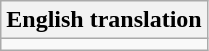<table class="wikitable">
<tr>
<th>English translation</th>
</tr>
<tr style="vertical-align:top; white-space:nowrap; text-align:center">
<td></td>
</tr>
</table>
